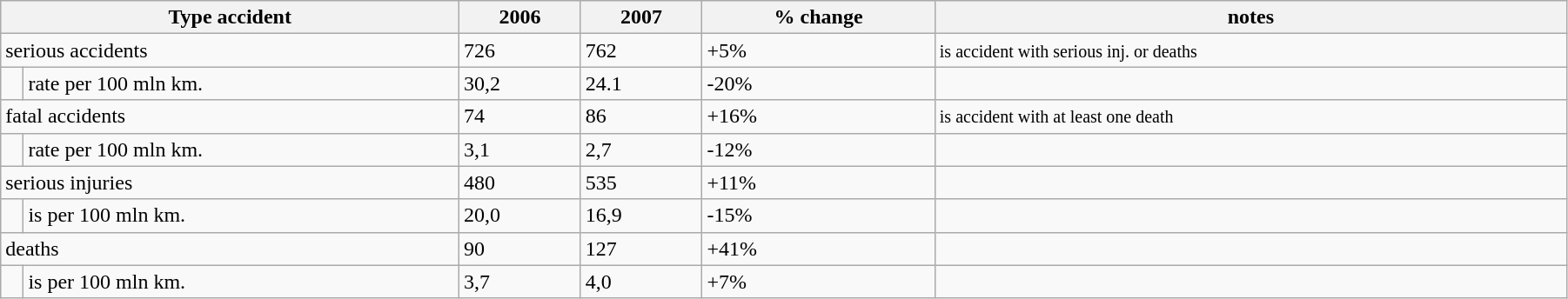<table class="wikitable" style="width:95%">
<tr>
<th colspan="2">Type accident</th>
<th>2006</th>
<th>2007</th>
<th>% change</th>
<th>notes</th>
</tr>
<tr>
<td colspan="2">serious accidents</td>
<td>726</td>
<td>762</td>
<td><span> +5%</span></td>
<td><small>is accident with serious inj. or deaths</small></td>
</tr>
<tr>
<td></td>
<td>rate per 100 mln km.</td>
<td>30,2</td>
<td>24.1</td>
<td><span> -20% </span></td>
<td></td>
</tr>
<tr>
<td colspan="2">fatal accidents</td>
<td>74</td>
<td>86</td>
<td><span> +16% </span></td>
<td><small>is accident with at least one death</small></td>
</tr>
<tr>
<td></td>
<td>rate per 100 mln km.</td>
<td>3,1</td>
<td>2,7</td>
<td><span> -12% </span></td>
<td></td>
</tr>
<tr>
<td colspan="2">serious injuries</td>
<td>480</td>
<td>535</td>
<td><span> +11% </span></td>
<td></td>
</tr>
<tr>
<td></td>
<td>is per 100 mln km.</td>
<td>20,0</td>
<td>16,9</td>
<td><span> -15%</span></td>
<td></td>
</tr>
<tr>
<td colspan="2">deaths</td>
<td>90</td>
<td>127</td>
<td><span> +41%</span></td>
<td></td>
</tr>
<tr>
<td></td>
<td>is per 100 mln km.</td>
<td>3,7</td>
<td>4,0</td>
<td><span> +7%</span></td>
<td></td>
</tr>
</table>
